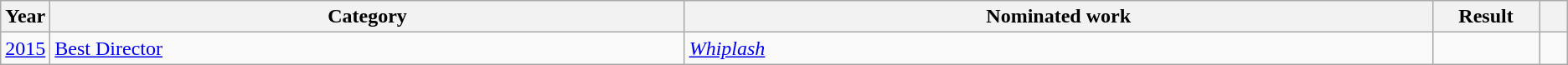<table class=wikitable>
<tr>
<th scope="col" style="width:1em;">Year</th>
<th scope="col" style="width:33em;">Category</th>
<th scope="col" style="width:39em;">Nominated work</th>
<th scope="col" style="width:5em;">Result</th>
<th scope="col" style="width:1em;"></th>
</tr>
<tr>
<td><a href='#'>2015</a></td>
<td><a href='#'>Best Director</a></td>
<td><em><a href='#'>Whiplash</a></em></td>
<td></td>
<td></td>
</tr>
</table>
